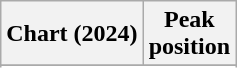<table class="wikitable sortable plainrowheaders" style="text-align:center">
<tr>
<th scope="col">Chart (2024)</th>
<th scope="col">Peak<br>position</th>
</tr>
<tr>
</tr>
<tr>
</tr>
</table>
